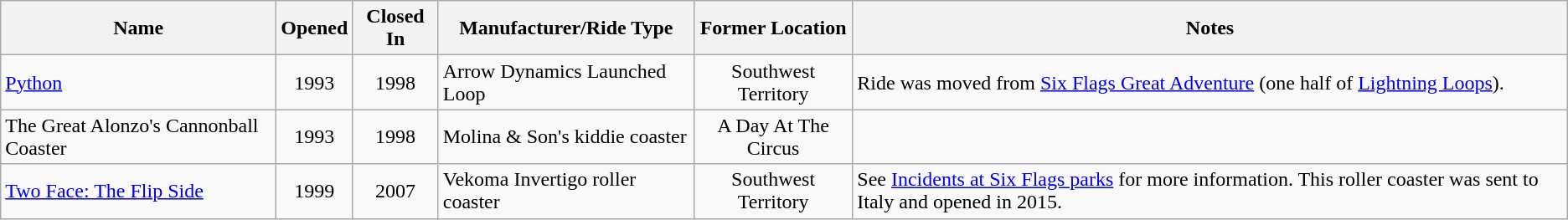<table class="wikitable sortable">
<tr>
<th>Name</th>
<th>Opened</th>
<th>Closed In</th>
<th>Manufacturer/Ride Type</th>
<th>Former Location</th>
<th class="unsortable">Notes</th>
</tr>
<tr>
<td><a href='#'>Python</a></td>
<td align=center>1993</td>
<td align=center>1998</td>
<td>Arrow Dynamics Launched Loop</td>
<td align=center>Southwest Territory</td>
<td>Ride was moved from <a href='#'>Six Flags Great Adventure</a> (one half of <a href='#'>Lightning Loops</a>).</td>
</tr>
<tr>
<td>The Great Alonzo's Cannonball Coaster</td>
<td align=center>1993</td>
<td align=center>1998</td>
<td>Molina & Son's kiddie coaster</td>
<td align=center>A Day At The Circus</td>
<td></td>
</tr>
<tr>
<td><a href='#'>Two Face: The Flip Side</a></td>
<td align=center>1999</td>
<td align=center>2007</td>
<td>Vekoma Invertigo roller coaster</td>
<td align=center>Southwest Territory</td>
<td>See <a href='#'>Incidents at Six Flags parks</a> for more information. This roller coaster was sent to Italy and opened in 2015.</td>
</tr>
</table>
